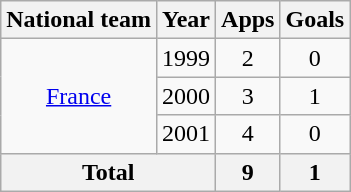<table class="wikitable" style="text-align:center">
<tr>
<th>National team</th>
<th>Year</th>
<th>Apps</th>
<th>Goals</th>
</tr>
<tr>
<td rowspan="3"><a href='#'>France</a></td>
<td>1999</td>
<td>2</td>
<td>0</td>
</tr>
<tr>
<td>2000</td>
<td>3</td>
<td>1</td>
</tr>
<tr>
<td>2001</td>
<td>4</td>
<td>0</td>
</tr>
<tr>
<th colspan="2">Total</th>
<th>9</th>
<th>1</th>
</tr>
</table>
